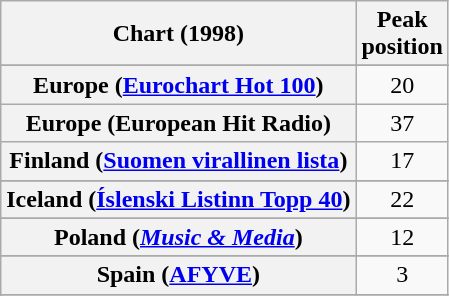<table class="wikitable sortable plainrowheaders" style="text-align:center">
<tr>
<th>Chart (1998)</th>
<th>Peak<br>position</th>
</tr>
<tr>
</tr>
<tr>
</tr>
<tr>
</tr>
<tr>
</tr>
<tr>
<th scope="row">Europe (<a href='#'>Eurochart Hot 100</a>)</th>
<td>20</td>
</tr>
<tr>
<th scope="row">Europe (European Hit Radio)</th>
<td align="center">37</td>
</tr>
<tr>
<th scope="row">Finland (<a href='#'>Suomen virallinen lista</a>)</th>
<td align="center">17</td>
</tr>
<tr>
</tr>
<tr>
</tr>
<tr>
<th scope="row">Iceland (<a href='#'>Íslenski Listinn Topp 40</a>)</th>
<td>22</td>
</tr>
<tr>
</tr>
<tr>
</tr>
<tr>
</tr>
<tr>
</tr>
<tr>
<th scope="row">Poland (<em><a href='#'>Music & Media</a></em>)</th>
<td style="text-align:center;">12</td>
</tr>
<tr>
</tr>
<tr>
<th scope="row">Spain (<a href='#'>AFYVE</a>)</th>
<td>3</td>
</tr>
<tr>
</tr>
<tr>
</tr>
<tr>
</tr>
</table>
